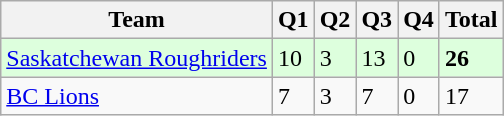<table class="wikitable">
<tr>
<th>Team</th>
<th>Q1</th>
<th>Q2</th>
<th>Q3</th>
<th>Q4</th>
<th>Total</th>
</tr>
<tr style="background-color:#DDFFDD">
<td><a href='#'>Saskatchewan Roughriders</a></td>
<td>10</td>
<td>3</td>
<td>13</td>
<td>0</td>
<td><strong>26</strong></td>
</tr>
<tr>
<td><a href='#'>BC Lions</a></td>
<td>7</td>
<td>3</td>
<td>7</td>
<td>0</td>
<td>17</td>
</tr>
</table>
